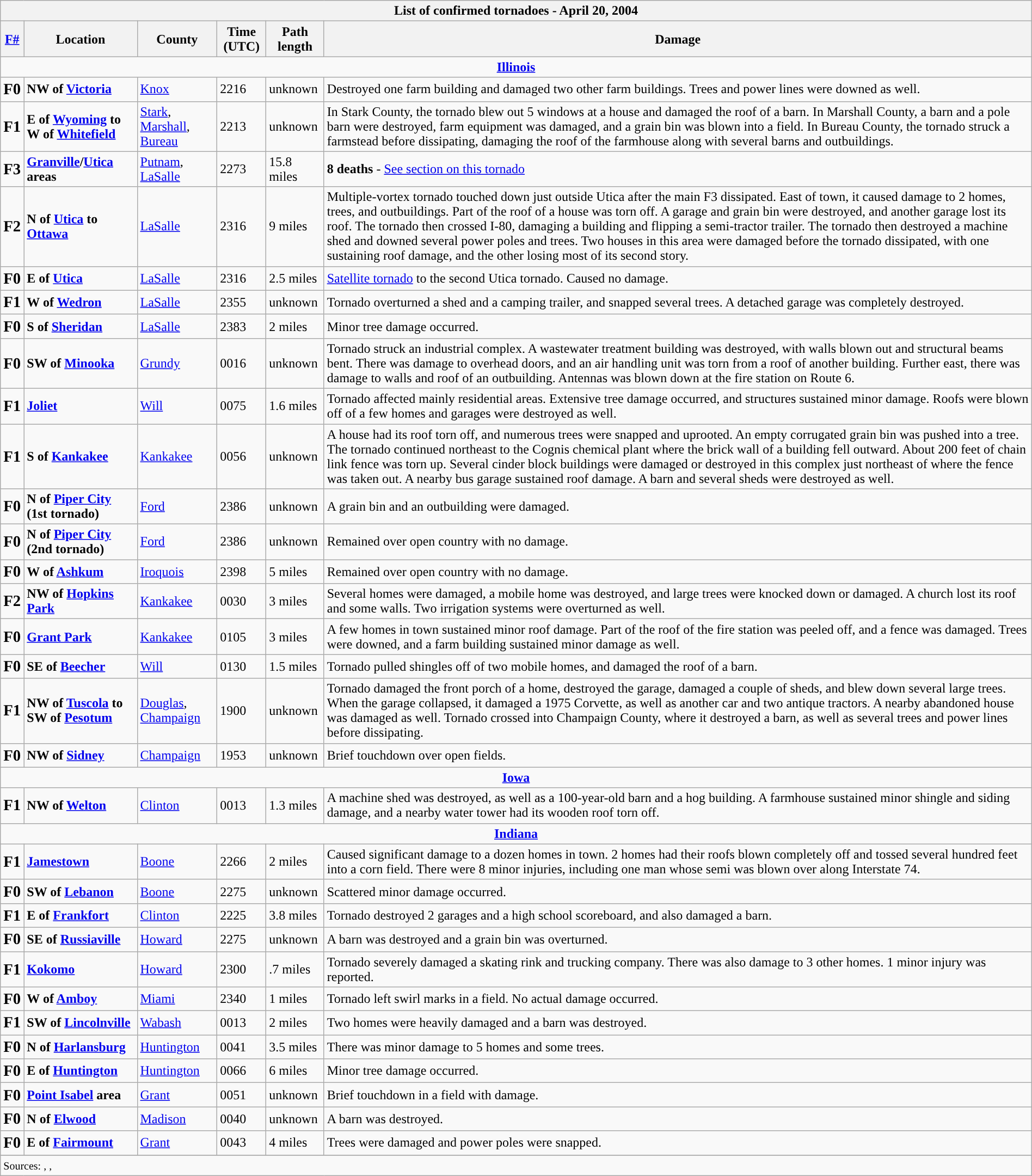<table class="wikitable collapsible" width="100%">
<tr>
<th colspan="6">List of confirmed tornadoes - April 20, 2004</th>
</tr>
<tr>
<th><a href='#'>F#</a></th>
<th>Location</th>
<th>County</th>
<th>Time (UTC)</th>
<th>Path length</th>
<th>Damage</th>
</tr>
<tr>
<td colspan="7" align=center><strong><a href='#'>Illinois</a></strong></td>
</tr>
<tr>
<td><big><strong>F0</strong></big></td>
<td><strong>NW of <a href='#'>Victoria</a></strong></td>
<td><a href='#'>Knox</a></td>
<td>2216</td>
<td>unknown</td>
<td>Destroyed one farm building and damaged two other farm buildings. Trees and power lines were downed as well.</td>
</tr>
<tr>
<td><big><strong>F1</strong></big></td>
<td><strong>E of <a href='#'>Wyoming</a> to W of <a href='#'>Whitefield</a></strong></td>
<td><a href='#'>Stark</a>, <a href='#'>Marshall</a>, <a href='#'>Bureau</a></td>
<td>2213</td>
<td>unknown</td>
<td>In Stark County, the tornado blew out 5 windows at a house and damaged the roof of a barn. In Marshall County, a barn and a pole barn were destroyed, farm equipment was damaged, and a grain bin was blown into a field. In Bureau County, the tornado struck a farmstead before dissipating, damaging the roof of the farmhouse along with several barns and outbuildings.</td>
</tr>
<tr>
<td><big><strong>F3</strong></big></td>
<td><strong><a href='#'>Granville</a>/<a href='#'>Utica</a> areas</strong></td>
<td><a href='#'>Putnam</a>, <a href='#'>LaSalle</a></td>
<td>2273</td>
<td>15.8 miles</td>
<td><strong>8 deaths</strong> - <a href='#'>See section on this tornado</a></td>
</tr>
<tr>
<td><big><strong>F2</strong></big></td>
<td><strong>N of <a href='#'>Utica</a> to <a href='#'>Ottawa</a></strong></td>
<td><a href='#'>LaSalle</a></td>
<td>2316</td>
<td>9 miles</td>
<td>Multiple-vortex tornado touched down just outside Utica after the main F3 dissipated. East of town, it caused damage to 2 homes, trees, and outbuildings. Part of the roof of a house was torn off. A garage and grain bin were destroyed, and another garage lost its roof. The tornado then crossed I-80, damaging a building and flipping a semi-tractor trailer. The tornado then destroyed a machine shed and downed several power poles and trees. Two houses in this area were damaged before the tornado dissipated, with one sustaining roof damage, and the other losing most of its second story.</td>
</tr>
<tr>
<td><big><strong>F0</strong></big></td>
<td><strong>E of <a href='#'>Utica</a></strong></td>
<td><a href='#'>LaSalle</a></td>
<td>2316</td>
<td>2.5 miles</td>
<td><a href='#'>Satellite tornado</a> to the second Utica tornado. Caused no damage.</td>
</tr>
<tr>
<td><big><strong>F1</strong></big></td>
<td><strong>W of <a href='#'>Wedron</a></strong></td>
<td><a href='#'>LaSalle</a></td>
<td>2355</td>
<td>unknown</td>
<td>Tornado overturned a shed and a camping trailer, and snapped several trees. A detached garage was completely destroyed.</td>
</tr>
<tr>
<td><big><strong>F0</strong></big></td>
<td><strong>S of <a href='#'>Sheridan</a></strong></td>
<td><a href='#'>LaSalle</a></td>
<td>2383</td>
<td>2 miles</td>
<td>Minor tree damage occurred.</td>
</tr>
<tr>
<td><big><strong>F0</strong></big></td>
<td><strong>SW of <a href='#'>Minooka</a></strong></td>
<td><a href='#'>Grundy</a></td>
<td>0016</td>
<td>unknown</td>
<td>Tornado struck an industrial complex. A wastewater treatment building was destroyed, with walls blown out and structural beams bent. There was damage to overhead doors, and an air handling unit was torn from a roof of another building. Further east, there was damage to walls and roof of an outbuilding. Antennas was blown down at the fire station on Route 6.</td>
</tr>
<tr>
<td><big><strong>F1</strong></big></td>
<td><strong><a href='#'>Joliet</a></strong></td>
<td><a href='#'>Will</a></td>
<td>0075</td>
<td>1.6 miles</td>
<td>Tornado affected mainly residential areas. Extensive tree damage occurred, and structures sustained minor damage. Roofs were blown off of a few homes and garages were destroyed as well.</td>
</tr>
<tr>
<td><big><strong>F1</strong></big></td>
<td><strong>S of <a href='#'>Kankakee</a></strong></td>
<td><a href='#'>Kankakee</a></td>
<td>0056</td>
<td>unknown</td>
<td>A house had its roof torn off, and numerous trees were snapped and uprooted. An empty corrugated grain bin was pushed into a tree. The tornado continued northeast to the Cognis chemical plant where the brick wall of a building fell outward. About 200 feet of chain link fence was torn up. Several cinder block buildings were damaged or destroyed in this complex just northeast of where the fence was taken out. A nearby bus garage sustained roof damage. A barn and several sheds were destroyed as well.</td>
</tr>
<tr>
<td><big><strong>F0</strong></big></td>
<td><strong>N of <a href='#'>Piper City</a> (1st tornado)</strong></td>
<td><a href='#'>Ford</a></td>
<td>2386</td>
<td>unknown</td>
<td>A grain bin and an outbuilding were damaged.</td>
</tr>
<tr>
<td><big><strong>F0</strong></big></td>
<td><strong>N of <a href='#'>Piper City</a> (2nd tornado)</strong></td>
<td><a href='#'>Ford</a></td>
<td>2386</td>
<td>unknown</td>
<td>Remained over open country with no damage.</td>
</tr>
<tr>
<td><big><strong>F0</strong></big></td>
<td><strong>W of <a href='#'>Ashkum</a></strong></td>
<td><a href='#'>Iroquois</a></td>
<td>2398</td>
<td>5 miles</td>
<td>Remained over open country with no damage.</td>
</tr>
<tr>
<td><big><strong>F2</strong></big></td>
<td><strong>NW of <a href='#'>Hopkins Park</a></strong></td>
<td><a href='#'>Kankakee</a></td>
<td>0030</td>
<td>3 miles</td>
<td>Several homes were damaged, a mobile home was destroyed, and large trees were knocked down or damaged. A church lost its roof and some walls. Two irrigation systems were overturned as well.</td>
</tr>
<tr>
<td><big><strong>F0</strong></big></td>
<td><strong><a href='#'>Grant Park</a></strong></td>
<td><a href='#'>Kankakee</a></td>
<td>0105</td>
<td>3 miles</td>
<td>A few homes in town sustained minor roof damage. Part of the roof of the fire station was peeled off, and a fence was damaged. Trees were downed, and a farm building sustained minor damage as well.</td>
</tr>
<tr>
<td><big><strong>F0</strong></big></td>
<td><strong>SE of <a href='#'>Beecher</a></strong></td>
<td><a href='#'>Will</a></td>
<td>0130</td>
<td>1.5 miles</td>
<td>Tornado pulled shingles off of two mobile homes, and damaged the roof of a barn.</td>
</tr>
<tr>
<td><big><strong>F1</strong></big></td>
<td><strong>NW of <a href='#'>Tuscola</a> to SW of <a href='#'>Pesotum</a></strong></td>
<td><a href='#'>Douglas</a>, <a href='#'>Champaign</a></td>
<td>1900</td>
<td>unknown</td>
<td>Tornado damaged the front porch of a home, destroyed the garage, damaged a couple of sheds, and blew down several large trees. When the garage collapsed, it damaged a 1975 Corvette, as well as another car and two antique tractors. A nearby abandoned house was damaged as well. Tornado crossed into Champaign County, where it destroyed a barn, as well as several trees and power lines before dissipating.</td>
</tr>
<tr>
<td><big><strong>F0</strong></big></td>
<td><strong>NW of <a href='#'>Sidney</a></strong></td>
<td><a href='#'>Champaign</a></td>
<td>1953</td>
<td>unknown</td>
<td>Brief touchdown over open fields.</td>
</tr>
<tr>
<td colspan="7" align=center><strong><a href='#'>Iowa</a></strong></td>
</tr>
<tr>
<td><big><strong>F1</strong></big></td>
<td><strong>NW of <a href='#'>Welton</a></strong></td>
<td><a href='#'>Clinton</a></td>
<td>0013</td>
<td>1.3 miles</td>
<td>A machine shed was destroyed, as well as a 100-year-old barn and a hog building. A farmhouse sustained minor shingle and siding damage, and a nearby water tower had its wooden roof torn off.</td>
</tr>
<tr>
<td colspan="7" align=center><strong><a href='#'>Indiana</a></strong></td>
</tr>
<tr>
<td><big><strong>F1</strong></big></td>
<td><strong><a href='#'>Jamestown</a></strong></td>
<td><a href='#'>Boone</a></td>
<td>2266</td>
<td>2 miles</td>
<td>Caused significant damage to a dozen homes in town. 2 homes had their roofs blown completely off and tossed several hundred feet into a corn field. There were 8 minor injuries, including one man whose semi was blown over along Interstate 74.</td>
</tr>
<tr>
<td><big><strong>F0</strong></big></td>
<td><strong>SW of <a href='#'>Lebanon</a></strong></td>
<td><a href='#'>Boone</a></td>
<td>2275</td>
<td>unknown</td>
<td>Scattered minor damage occurred.</td>
</tr>
<tr>
<td><big><strong>F1</strong></big></td>
<td><strong>E of <a href='#'>Frankfort</a></strong></td>
<td><a href='#'>Clinton</a></td>
<td>2225</td>
<td>3.8 miles</td>
<td>Tornado destroyed 2 garages and a high school scoreboard, and also damaged a barn.</td>
</tr>
<tr>
<td><big><strong>F0</strong></big></td>
<td><strong>SE of <a href='#'>Russiaville</a></strong></td>
<td><a href='#'>Howard</a></td>
<td>2275</td>
<td>unknown</td>
<td>A barn was destroyed and a grain bin was overturned.</td>
</tr>
<tr>
<td><big><strong>F1</strong></big></td>
<td><strong><a href='#'>Kokomo</a></strong></td>
<td><a href='#'>Howard</a></td>
<td>2300</td>
<td>.7 miles</td>
<td>Tornado severely damaged a skating rink and trucking company. There was also damage to 3 other homes. 1 minor injury was reported.</td>
</tr>
<tr>
<td><big><strong>F0</strong></big></td>
<td><strong>W of <a href='#'>Amboy</a></strong></td>
<td><a href='#'>Miami</a></td>
<td>2340</td>
<td>1 miles</td>
<td>Tornado left swirl marks in a field. No actual damage occurred.</td>
</tr>
<tr>
<td><big><strong>F1</strong></big></td>
<td><strong>SW of <a href='#'>Lincolnville</a></strong></td>
<td><a href='#'>Wabash</a></td>
<td>0013</td>
<td>2 miles</td>
<td>Two homes were heavily damaged and a barn was destroyed.</td>
</tr>
<tr>
<td><big><strong>F0</strong></big></td>
<td><strong>N of <a href='#'>Harlansburg</a></strong></td>
<td><a href='#'>Huntington</a></td>
<td>0041</td>
<td>3.5 miles</td>
<td>There was minor damage to 5 homes and some trees.</td>
</tr>
<tr>
<td><big><strong>F0</strong></big></td>
<td><strong>E of <a href='#'>Huntington</a></strong></td>
<td><a href='#'>Huntington</a></td>
<td>0066</td>
<td>6 miles</td>
<td>Minor tree damage occurred.</td>
</tr>
<tr>
<td><big><strong>F0</strong></big></td>
<td><strong><a href='#'>Point Isabel</a> area</strong></td>
<td><a href='#'>Grant</a></td>
<td>0051</td>
<td>unknown</td>
<td>Brief touchdown in a field with damage.</td>
</tr>
<tr>
<td><big><strong>F0</strong></big></td>
<td><strong>N of <a href='#'>Elwood</a></strong></td>
<td><a href='#'>Madison</a></td>
<td>0040</td>
<td>unknown</td>
<td>A barn was destroyed.</td>
</tr>
<tr>
<td><big><strong>F0</strong></big></td>
<td><strong>E of <a href='#'>Fairmount</a></strong></td>
<td><a href='#'>Grant</a></td>
<td>0043</td>
<td>4 miles</td>
<td>Trees were damaged and power poles were snapped.</td>
</tr>
<tr>
</tr>
<tr>
<td colspan="7"><small>Sources: , ,  </small></td>
</tr>
</table>
